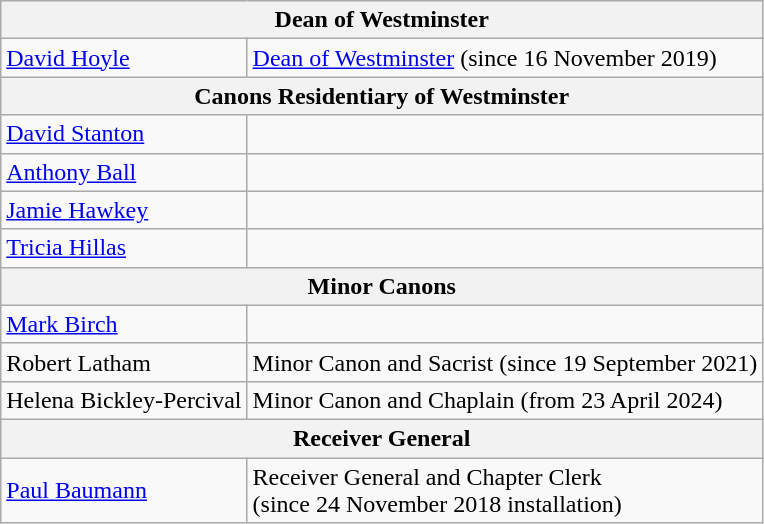<table class="wikitable">
<tr>
<th colspan="2">Dean of Westminster</th>
</tr>
<tr>
<td><a href='#'>David Hoyle</a></td>
<td><a href='#'>Dean of Westminster</a> (since 16 November 2019)</td>
</tr>
<tr>
<th colspan="2">Canons Residentiary of Westminster</th>
</tr>
<tr>
<td><a href='#'>David Stanton</a></td>
<td></td>
</tr>
<tr>
<td><a href='#'>Anthony Ball</a></td>
<td></td>
</tr>
<tr>
<td><a href='#'>Jamie Hawkey</a></td>
<td></td>
</tr>
<tr>
<td><a href='#'>Tricia Hillas</a></td>
<td></td>
</tr>
<tr>
<th colspan="2">Minor Canons</th>
</tr>
<tr>
<td><a href='#'>Mark Birch</a></td>
<td></td>
</tr>
<tr>
<td>Robert Latham</td>
<td>Minor Canon and Sacrist (since 19 September 2021)</td>
</tr>
<tr>
<td>Helena Bickley-Percival</td>
<td>Minor Canon and Chaplain (from 23 April 2024)</td>
</tr>
<tr>
<th colspan="2">Receiver General</th>
</tr>
<tr>
<td><a href='#'>Paul Baumann</a></td>
<td>Receiver General and Chapter Clerk<br>(since 24 November 2018 installation)</td>
</tr>
</table>
